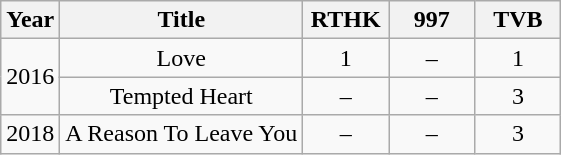<table class="wikitable">
<tr>
<th>Year</th>
<th>Title</th>
<th width="50">RTHK <br></th>
<th width="50">997 <br></th>
<th width="50">TVB <br></th>
</tr>
<tr align="center">
<td rowspan="2">2016</td>
<td>Love</td>
<td>1</td>
<td>–</td>
<td>1</td>
</tr>
<tr align="center">
<td>Tempted Heart</td>
<td>–</td>
<td>–</td>
<td>3</td>
</tr>
<tr align="center">
<td>2018</td>
<td>A Reason To Leave You</td>
<td>–</td>
<td>–</td>
<td>3</td>
</tr>
</table>
